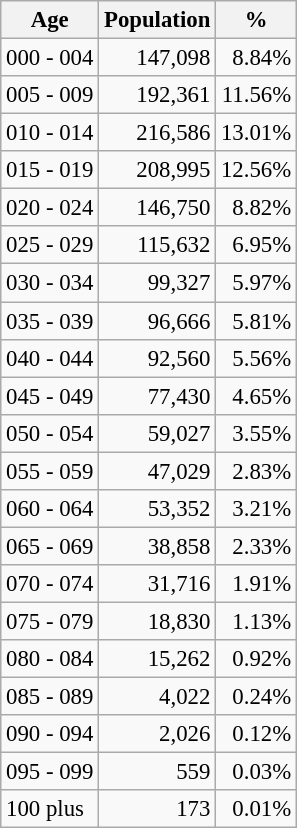<table class="wikitable" style="font-size: 95%; text-align: right">
<tr>
<th>Age</th>
<th>Population</th>
<th>%</th>
</tr>
<tr>
<td align=left>000 - 004</td>
<td>147,098</td>
<td>8.84%</td>
</tr>
<tr>
<td align=left>005 - 009</td>
<td>192,361</td>
<td>11.56%</td>
</tr>
<tr>
<td align=left>010 - 014</td>
<td>216,586</td>
<td>13.01%</td>
</tr>
<tr>
<td align=left>015 - 019</td>
<td>208,995</td>
<td>12.56%</td>
</tr>
<tr>
<td align=left>020 - 024</td>
<td>146,750</td>
<td>8.82%</td>
</tr>
<tr>
<td align=left>025 - 029</td>
<td>115,632</td>
<td>6.95%</td>
</tr>
<tr>
<td align=left>030 - 034</td>
<td>99,327</td>
<td>5.97%</td>
</tr>
<tr>
<td align=left>035 - 039</td>
<td>96,666</td>
<td>5.81%</td>
</tr>
<tr>
<td align=left>040 - 044</td>
<td>92,560</td>
<td>5.56%</td>
</tr>
<tr>
<td align=left>045 - 049</td>
<td>77,430</td>
<td>4.65%</td>
</tr>
<tr>
<td align=left>050 - 054</td>
<td>59,027</td>
<td>3.55%</td>
</tr>
<tr>
<td align=left>055 - 059</td>
<td>47,029</td>
<td>2.83%</td>
</tr>
<tr>
<td align=left>060 - 064</td>
<td>53,352</td>
<td>3.21%</td>
</tr>
<tr>
<td align=left>065 - 069</td>
<td>38,858</td>
<td>2.33%</td>
</tr>
<tr>
<td align=left>070 - 074</td>
<td>31,716</td>
<td>1.91%</td>
</tr>
<tr>
<td align=left>075 - 079</td>
<td>18,830</td>
<td>1.13%</td>
</tr>
<tr>
<td align=left>080 - 084</td>
<td>15,262</td>
<td>0.92%</td>
</tr>
<tr>
<td align=left>085 - 089</td>
<td>4,022</td>
<td>0.24%</td>
</tr>
<tr>
<td align=left>090 - 094</td>
<td>2,026</td>
<td>0.12%</td>
</tr>
<tr>
<td align=left>095 - 099</td>
<td>559</td>
<td>0.03%</td>
</tr>
<tr>
<td align=left>100 plus</td>
<td>173</td>
<td>0.01%</td>
</tr>
</table>
